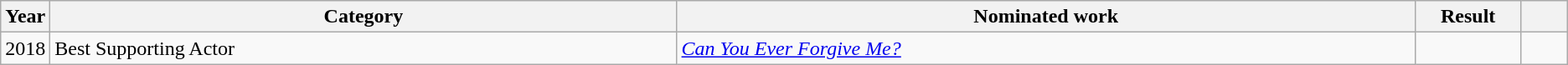<table class=wikitable>
<tr>
<th scope="col" style="width:1em;">Year</th>
<th scope="col" style="width:33em;">Category</th>
<th scope="col" style="width:39em;">Nominated work</th>
<th scope="col" style="width:5em;">Result</th>
<th scope="col" style="width:2em;"></th>
</tr>
<tr>
<td>2018</td>
<td>Best Supporting Actor</td>
<td><em><a href='#'>Can You Ever Forgive Me?</a></em></td>
<td></td>
<td style="text-align:center;"></td>
</tr>
</table>
